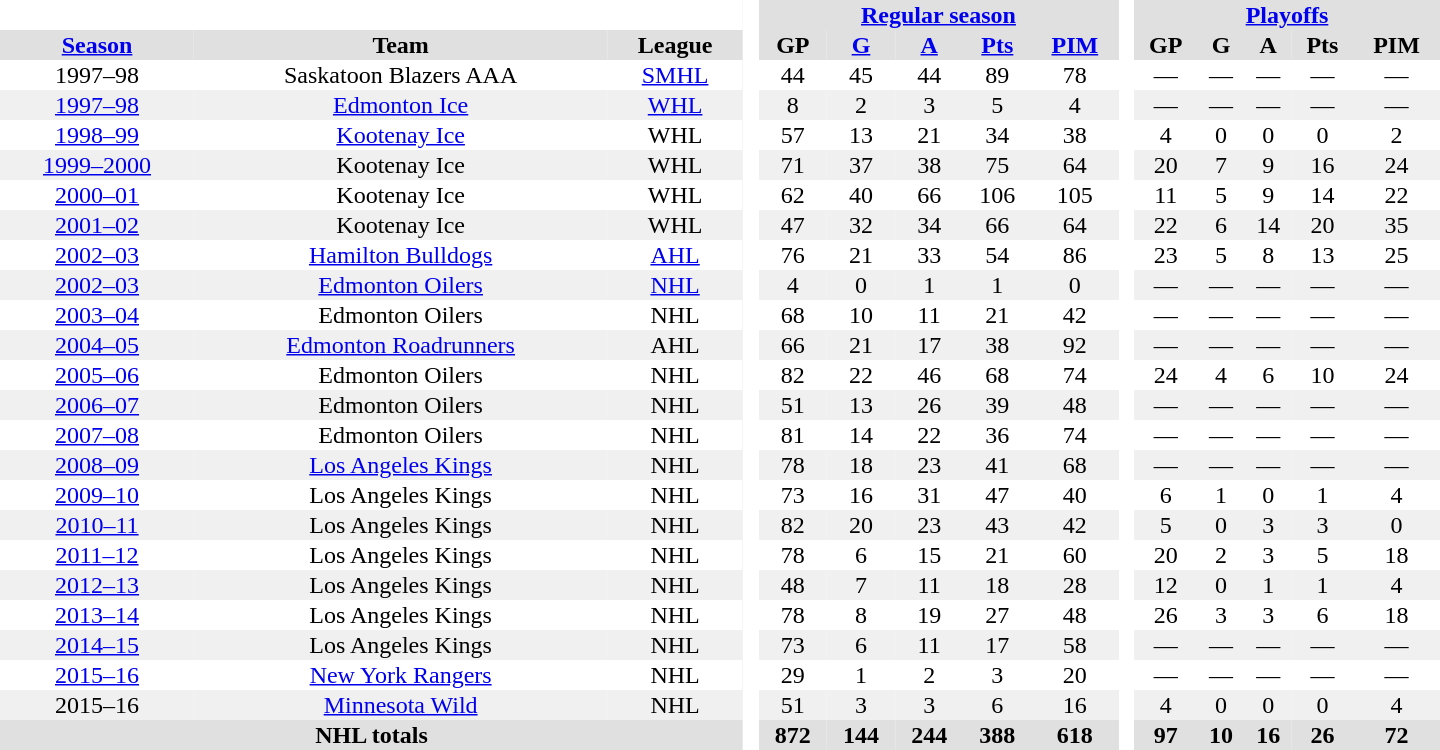<table border="0" cellpadding="1" cellspacing="0" style="text-align:center; width:60em;">
<tr style="background:#e0e0e0;">
<th colspan="3"  bgcolor="#ffffff"> </th>
<th rowspan="100" bgcolor="#ffffff"> </th>
<th colspan="5"><a href='#'>Regular season</a></th>
<th rowspan="100" bgcolor="#ffffff"> </th>
<th colspan="5"><a href='#'>Playoffs</a></th>
</tr>
<tr style="background:#e0e0e0;">
<th><a href='#'>Season</a></th>
<th>Team</th>
<th>League</th>
<th>GP</th>
<th><a href='#'>G</a></th>
<th><a href='#'>A</a></th>
<th><a href='#'>Pts</a></th>
<th><a href='#'>PIM</a></th>
<th>GP</th>
<th>G</th>
<th>A</th>
<th>Pts</th>
<th>PIM</th>
</tr>
<tr>
<td>1997–98</td>
<td>Saskatoon Blazers AAA</td>
<td><a href='#'>SMHL</a></td>
<td>44</td>
<td>45</td>
<td>44</td>
<td>89</td>
<td>78</td>
<td>—</td>
<td>—</td>
<td>—</td>
<td>—</td>
<td>—</td>
</tr>
<tr bgcolor="#f0f0f0">
<td><a href='#'>1997–98</a></td>
<td><a href='#'>Edmonton Ice</a></td>
<td><a href='#'>WHL</a></td>
<td>8</td>
<td>2</td>
<td>3</td>
<td>5</td>
<td>4</td>
<td>—</td>
<td>—</td>
<td>—</td>
<td>—</td>
<td>—</td>
</tr>
<tr>
<td><a href='#'>1998–99</a></td>
<td><a href='#'>Kootenay Ice</a></td>
<td>WHL</td>
<td>57</td>
<td>13</td>
<td>21</td>
<td>34</td>
<td>38</td>
<td>4</td>
<td>0</td>
<td>0</td>
<td>0</td>
<td>2</td>
</tr>
<tr bgcolor="#f0f0f0">
<td><a href='#'>1999–2000</a></td>
<td>Kootenay Ice</td>
<td>WHL</td>
<td>71</td>
<td>37</td>
<td>38</td>
<td>75</td>
<td>64</td>
<td>20</td>
<td>7</td>
<td>9</td>
<td>16</td>
<td>24</td>
</tr>
<tr>
<td><a href='#'>2000–01</a></td>
<td>Kootenay Ice</td>
<td>WHL</td>
<td>62</td>
<td>40</td>
<td>66</td>
<td>106</td>
<td>105</td>
<td>11</td>
<td>5</td>
<td>9</td>
<td>14</td>
<td>22</td>
</tr>
<tr bgcolor="#f0f0f0">
<td><a href='#'>2001–02</a></td>
<td>Kootenay Ice</td>
<td>WHL</td>
<td>47</td>
<td>32</td>
<td>34</td>
<td>66</td>
<td>64</td>
<td>22</td>
<td>6</td>
<td>14</td>
<td>20</td>
<td>35</td>
</tr>
<tr>
<td><a href='#'>2002–03</a></td>
<td><a href='#'>Hamilton Bulldogs</a></td>
<td><a href='#'>AHL</a></td>
<td>76</td>
<td>21</td>
<td>33</td>
<td>54</td>
<td>86</td>
<td>23</td>
<td>5</td>
<td>8</td>
<td>13</td>
<td>25</td>
</tr>
<tr bgcolor="#f0f0f0">
<td><a href='#'>2002–03</a></td>
<td><a href='#'>Edmonton Oilers</a></td>
<td><a href='#'>NHL</a></td>
<td>4</td>
<td>0</td>
<td>1</td>
<td>1</td>
<td>0</td>
<td>—</td>
<td>—</td>
<td>—</td>
<td>—</td>
<td>—</td>
</tr>
<tr>
<td><a href='#'>2003–04</a></td>
<td>Edmonton Oilers</td>
<td>NHL</td>
<td>68</td>
<td>10</td>
<td>11</td>
<td>21</td>
<td>42</td>
<td>—</td>
<td>—</td>
<td>—</td>
<td>—</td>
<td>—</td>
</tr>
<tr bgcolor="#f0f0f0">
<td><a href='#'>2004–05</a></td>
<td><a href='#'>Edmonton Roadrunners</a></td>
<td>AHL</td>
<td>66</td>
<td>21</td>
<td>17</td>
<td>38</td>
<td>92</td>
<td>—</td>
<td>—</td>
<td>—</td>
<td>—</td>
<td>—</td>
</tr>
<tr>
<td><a href='#'>2005–06</a></td>
<td>Edmonton Oilers</td>
<td>NHL</td>
<td>82</td>
<td>22</td>
<td>46</td>
<td>68</td>
<td>74</td>
<td>24</td>
<td>4</td>
<td>6</td>
<td>10</td>
<td>24</td>
</tr>
<tr bgcolor="#f0f0f0">
<td><a href='#'>2006–07</a></td>
<td>Edmonton Oilers</td>
<td>NHL</td>
<td>51</td>
<td>13</td>
<td>26</td>
<td>39</td>
<td>48</td>
<td>—</td>
<td>—</td>
<td>—</td>
<td>—</td>
<td>—</td>
</tr>
<tr>
<td><a href='#'>2007–08</a></td>
<td>Edmonton Oilers</td>
<td>NHL</td>
<td>81</td>
<td>14</td>
<td>22</td>
<td>36</td>
<td>74</td>
<td>—</td>
<td>—</td>
<td>—</td>
<td>—</td>
<td>—</td>
</tr>
<tr bgcolor="#f0f0f0">
<td><a href='#'>2008–09</a></td>
<td><a href='#'>Los Angeles Kings</a></td>
<td>NHL</td>
<td>78</td>
<td>18</td>
<td>23</td>
<td>41</td>
<td>68</td>
<td>—</td>
<td>—</td>
<td>—</td>
<td>—</td>
<td>—</td>
</tr>
<tr>
<td><a href='#'>2009–10</a></td>
<td>Los Angeles Kings</td>
<td>NHL</td>
<td>73</td>
<td>16</td>
<td>31</td>
<td>47</td>
<td>40</td>
<td>6</td>
<td>1</td>
<td>0</td>
<td>1</td>
<td>4</td>
</tr>
<tr bgcolor="#f0f0f0">
<td><a href='#'>2010–11</a></td>
<td>Los Angeles Kings</td>
<td>NHL</td>
<td>82</td>
<td>20</td>
<td>23</td>
<td>43</td>
<td>42</td>
<td>5</td>
<td>0</td>
<td>3</td>
<td>3</td>
<td>0</td>
</tr>
<tr>
<td><a href='#'>2011–12</a></td>
<td>Los Angeles Kings</td>
<td>NHL</td>
<td>78</td>
<td>6</td>
<td>15</td>
<td>21</td>
<td>60</td>
<td>20</td>
<td>2</td>
<td>3</td>
<td>5</td>
<td>18</td>
</tr>
<tr bgcolor="#f0f0f0">
<td><a href='#'>2012–13</a></td>
<td>Los Angeles Kings</td>
<td>NHL</td>
<td>48</td>
<td>7</td>
<td>11</td>
<td>18</td>
<td>28</td>
<td>12</td>
<td>0</td>
<td>1</td>
<td>1</td>
<td>4</td>
</tr>
<tr>
<td><a href='#'>2013–14</a></td>
<td>Los Angeles Kings</td>
<td>NHL</td>
<td>78</td>
<td>8</td>
<td>19</td>
<td>27</td>
<td>48</td>
<td>26</td>
<td>3</td>
<td>3</td>
<td>6</td>
<td>18</td>
</tr>
<tr bgcolor="#f0f0f0">
<td><a href='#'>2014–15</a></td>
<td>Los Angeles Kings</td>
<td>NHL</td>
<td>73</td>
<td>6</td>
<td>11</td>
<td>17</td>
<td>58</td>
<td>—</td>
<td>—</td>
<td>—</td>
<td>—</td>
<td>—</td>
</tr>
<tr>
<td><a href='#'>2015–16</a></td>
<td><a href='#'>New York Rangers</a></td>
<td>NHL</td>
<td>29</td>
<td>1</td>
<td>2</td>
<td>3</td>
<td>20</td>
<td>—</td>
<td>—</td>
<td>—</td>
<td>—</td>
<td>—</td>
</tr>
<tr bgcolor="#f0f0f0">
<td>2015–16</td>
<td><a href='#'>Minnesota Wild</a></td>
<td>NHL</td>
<td>51</td>
<td>3</td>
<td>3</td>
<td>6</td>
<td>16</td>
<td>4</td>
<td>0</td>
<td>0</td>
<td>0</td>
<td>4</td>
</tr>
<tr bgcolor="#e0e0e0">
<th colspan="3">NHL totals</th>
<th>872</th>
<th>144</th>
<th>244</th>
<th>388</th>
<th>618</th>
<th>97</th>
<th>10</th>
<th>16</th>
<th>26</th>
<th>72</th>
</tr>
</table>
